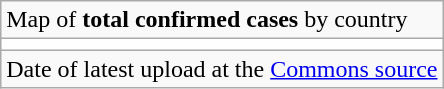<table class=wikitable>
<tr>
<td style=max-width:300px>Map of <strong>total confirmed cases</strong> by country</td>
</tr>
<tr>
<td style=background-color:white;></td>
</tr>
<tr>
<td style=max-width:300px>Date of latest upload at the <a href='#'>Commons source</a></td>
</tr>
</table>
